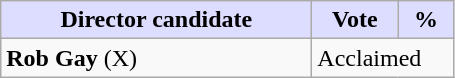<table class="wikitable">
<tr>
<th style="background:#ddf;" width="200px">Director candidate</th>
<th style="background:#ddf;" width="50px">Vote</th>
<th style="background:#ddf;" width="30px">%</th>
</tr>
<tr>
<td><strong>Rob Gay</strong> (X)</td>
<td colspan="2">Acclaimed</td>
</tr>
</table>
